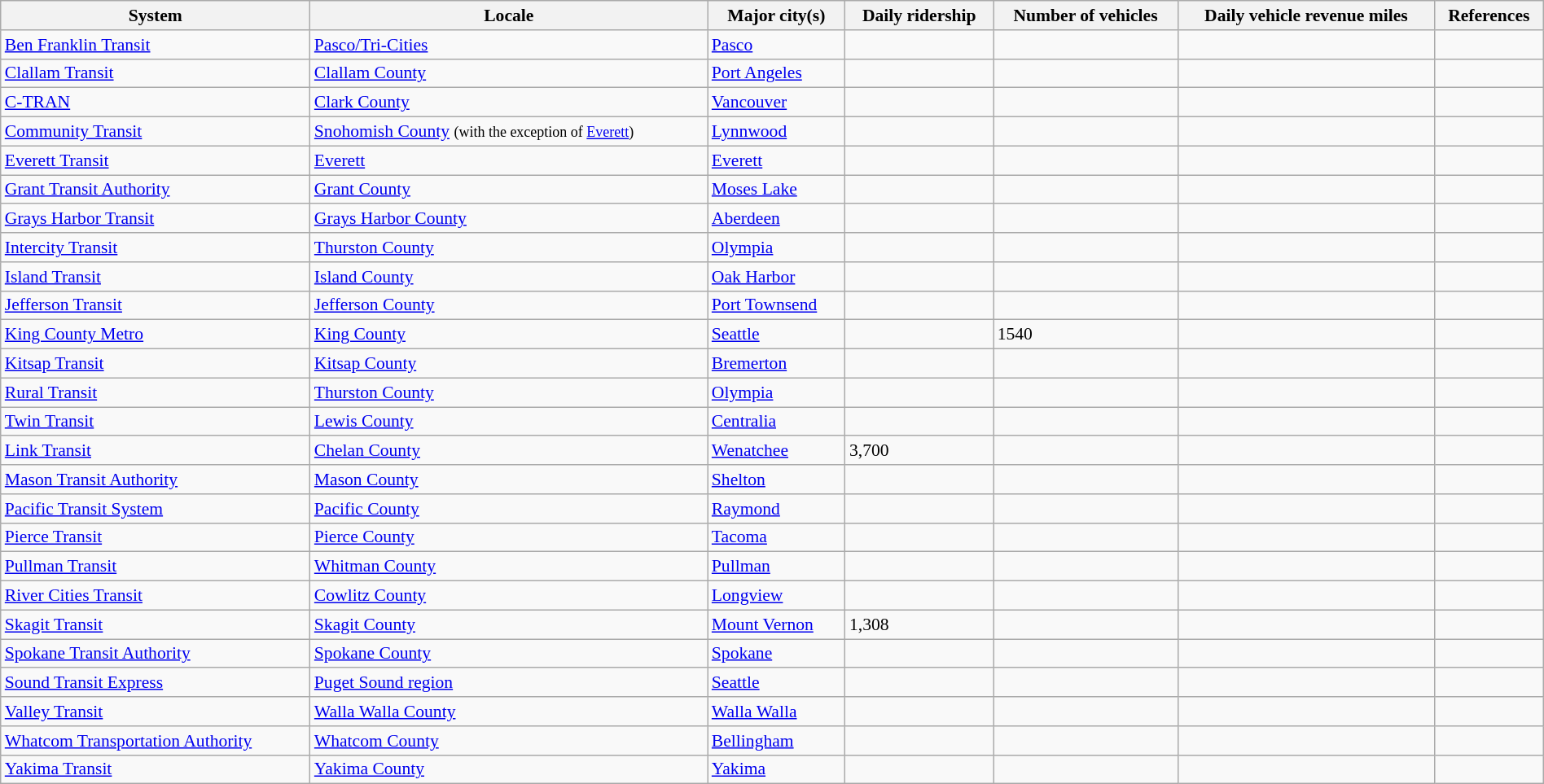<table class="wikitable sortable" style="font-size: 90%; width: 100%">
<tr>
<th>System</th>
<th>Locale</th>
<th>Major city(s)</th>
<th>Daily ridership</th>
<th>Number of vehicles</th>
<th>Daily vehicle revenue miles</th>
<th>References</th>
</tr>
<tr>
<td><a href='#'>Ben Franklin Transit</a></td>
<td><a href='#'>Pasco/Tri-Cities</a></td>
<td><a href='#'>Pasco</a></td>
<td></td>
<td></td>
<td></td>
<td></td>
</tr>
<tr>
<td><a href='#'>Clallam Transit</a></td>
<td><a href='#'>Clallam County</a></td>
<td><a href='#'>Port Angeles</a></td>
<td></td>
<td></td>
<td></td>
<td></td>
</tr>
<tr>
<td><a href='#'>C-TRAN</a></td>
<td><a href='#'>Clark County</a></td>
<td><a href='#'>Vancouver</a></td>
<td></td>
<td></td>
<td></td>
<td></td>
</tr>
<tr>
<td><a href='#'>Community Transit</a></td>
<td><a href='#'>Snohomish County</a> <small>(with the exception of <a href='#'>Everett</a>)</small></td>
<td><a href='#'>Lynnwood</a></td>
<td></td>
<td></td>
<td></td>
<td></td>
</tr>
<tr>
<td><a href='#'>Everett Transit</a></td>
<td><a href='#'>Everett</a></td>
<td><a href='#'>Everett</a></td>
<td></td>
<td></td>
<td></td>
<td></td>
</tr>
<tr>
<td><a href='#'>Grant Transit Authority</a></td>
<td><a href='#'>Grant County</a></td>
<td><a href='#'>Moses Lake</a></td>
<td></td>
<td></td>
<td></td>
<td></td>
</tr>
<tr>
<td><a href='#'>Grays Harbor Transit</a></td>
<td><a href='#'>Grays Harbor County</a></td>
<td><a href='#'>Aberdeen</a></td>
<td></td>
<td></td>
<td></td>
<td></td>
</tr>
<tr>
<td><a href='#'>Intercity Transit</a></td>
<td><a href='#'>Thurston County</a></td>
<td><a href='#'>Olympia</a></td>
<td></td>
<td></td>
<td></td>
<td></td>
</tr>
<tr>
<td><a href='#'>Island Transit</a></td>
<td><a href='#'>Island County</a></td>
<td><a href='#'>Oak Harbor</a></td>
<td></td>
<td></td>
<td></td>
<td></td>
</tr>
<tr>
<td><a href='#'>Jefferson Transit</a></td>
<td><a href='#'>Jefferson County</a></td>
<td><a href='#'>Port Townsend</a></td>
<td></td>
<td></td>
<td></td>
<td></td>
</tr>
<tr>
<td><a href='#'>King County Metro</a></td>
<td><a href='#'>King County</a></td>
<td><a href='#'>Seattle</a></td>
<td></td>
<td>1540</td>
<td></td>
<td></td>
</tr>
<tr>
<td><a href='#'>Kitsap Transit</a></td>
<td><a href='#'>Kitsap County</a></td>
<td><a href='#'>Bremerton</a></td>
<td></td>
<td></td>
<td></td>
<td></td>
</tr>
<tr>
<td><a href='#'>Rural Transit</a></td>
<td><a href='#'>Thurston County</a></td>
<td><a href='#'>Olympia</a></td>
<td></td>
<td></td>
<td></td>
<td></td>
</tr>
<tr>
<td><a href='#'>Twin Transit</a></td>
<td><a href='#'>Lewis County</a></td>
<td><a href='#'>Centralia</a></td>
<td></td>
<td></td>
<td></td>
<td></td>
</tr>
<tr>
<td><a href='#'>Link Transit</a></td>
<td><a href='#'>Chelan County</a></td>
<td><a href='#'>Wenatchee</a></td>
<td>3,700</td>
<td></td>
<td></td>
<td></td>
</tr>
<tr>
<td><a href='#'>Mason Transit Authority</a></td>
<td><a href='#'>Mason County</a></td>
<td><a href='#'>Shelton</a></td>
<td></td>
<td></td>
<td></td>
<td></td>
</tr>
<tr>
<td><a href='#'>Pacific Transit System</a></td>
<td><a href='#'>Pacific County</a></td>
<td><a href='#'>Raymond</a></td>
<td></td>
<td></td>
<td></td>
<td></td>
</tr>
<tr>
<td><a href='#'>Pierce Transit</a></td>
<td><a href='#'>Pierce County</a></td>
<td><a href='#'>Tacoma</a></td>
<td></td>
<td></td>
<td></td>
<td></td>
</tr>
<tr>
<td><a href='#'>Pullman Transit</a></td>
<td><a href='#'>Whitman County</a></td>
<td><a href='#'>Pullman</a></td>
<td></td>
<td></td>
<td></td>
<td></td>
</tr>
<tr>
<td><a href='#'>River Cities Transit</a></td>
<td><a href='#'>Cowlitz County</a></td>
<td><a href='#'>Longview</a></td>
<td></td>
<td></td>
<td></td>
<td></td>
</tr>
<tr>
<td><a href='#'>Skagit Transit</a></td>
<td><a href='#'>Skagit County</a></td>
<td><a href='#'>Mount Vernon</a></td>
<td>1,308</td>
<td></td>
<td></td>
<td></td>
</tr>
<tr>
<td><a href='#'>Spokane Transit Authority</a></td>
<td><a href='#'>Spokane County</a></td>
<td><a href='#'>Spokane</a></td>
<td></td>
<td></td>
<td></td>
<td></td>
</tr>
<tr>
<td><a href='#'>Sound Transit Express</a></td>
<td><a href='#'>Puget Sound region</a></td>
<td><a href='#'>Seattle</a></td>
<td></td>
<td></td>
<td></td>
<td></td>
</tr>
<tr>
<td><a href='#'>Valley Transit</a></td>
<td><a href='#'>Walla Walla County</a></td>
<td><a href='#'>Walla Walla</a></td>
<td></td>
<td></td>
<td></td>
<td></td>
</tr>
<tr>
<td><a href='#'>Whatcom Transportation Authority</a></td>
<td><a href='#'>Whatcom County</a></td>
<td><a href='#'>Bellingham</a></td>
<td></td>
<td></td>
<td></td>
<td></td>
</tr>
<tr>
<td><a href='#'>Yakima Transit</a></td>
<td><a href='#'>Yakima County</a></td>
<td><a href='#'>Yakima</a></td>
<td></td>
<td></td>
<td></td>
<td></td>
</tr>
</table>
